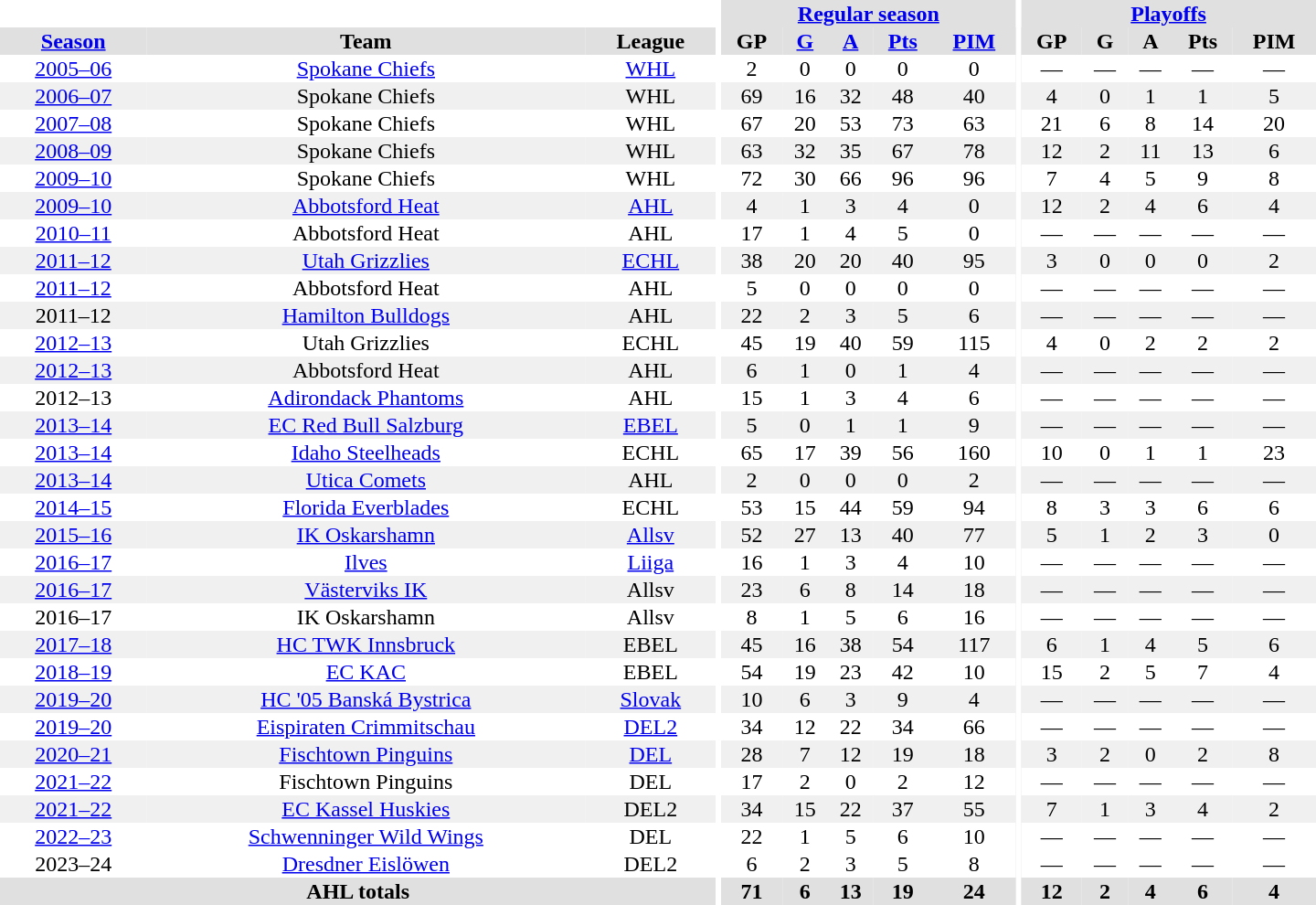<table border="0" cellpadding="1" cellspacing="0" style="text-align:center; width:60em">
<tr bgcolor="#e0e0e0">
<th colspan="3" bgcolor="#ffffff"></th>
<th rowspan="99" bgcolor="#ffffff"></th>
<th colspan="5"><a href='#'>Regular season</a></th>
<th rowspan="99" bgcolor="#ffffff"></th>
<th colspan="5"><a href='#'>Playoffs</a></th>
</tr>
<tr bgcolor="#e0e0e0">
<th><a href='#'>Season</a></th>
<th>Team</th>
<th>League</th>
<th>GP</th>
<th><a href='#'>G</a></th>
<th><a href='#'>A</a></th>
<th><a href='#'>Pts</a></th>
<th><a href='#'>PIM</a></th>
<th>GP</th>
<th>G</th>
<th>A</th>
<th>Pts</th>
<th>PIM</th>
</tr>
<tr>
<td><a href='#'>2005–06</a></td>
<td><a href='#'>Spokane Chiefs</a></td>
<td><a href='#'>WHL</a></td>
<td>2</td>
<td>0</td>
<td>0</td>
<td>0</td>
<td>0</td>
<td>—</td>
<td>—</td>
<td>—</td>
<td>—</td>
<td>—</td>
</tr>
<tr bgcolor="#f0f0f0">
<td><a href='#'>2006–07</a></td>
<td>Spokane Chiefs</td>
<td>WHL</td>
<td>69</td>
<td>16</td>
<td>32</td>
<td>48</td>
<td>40</td>
<td>4</td>
<td>0</td>
<td>1</td>
<td>1</td>
<td>5</td>
</tr>
<tr>
<td><a href='#'>2007–08</a></td>
<td>Spokane Chiefs</td>
<td>WHL</td>
<td>67</td>
<td>20</td>
<td>53</td>
<td>73</td>
<td>63</td>
<td>21</td>
<td>6</td>
<td>8</td>
<td>14</td>
<td>20</td>
</tr>
<tr bgcolor="#f0f0f0">
<td><a href='#'>2008–09</a></td>
<td>Spokane Chiefs</td>
<td>WHL</td>
<td>63</td>
<td>32</td>
<td>35</td>
<td>67</td>
<td>78</td>
<td>12</td>
<td>2</td>
<td>11</td>
<td>13</td>
<td>6</td>
</tr>
<tr>
<td><a href='#'>2009–10</a></td>
<td>Spokane Chiefs</td>
<td>WHL</td>
<td>72</td>
<td>30</td>
<td>66</td>
<td>96</td>
<td>96</td>
<td>7</td>
<td>4</td>
<td>5</td>
<td>9</td>
<td>8</td>
</tr>
<tr bgcolor="#f0f0f0">
<td><a href='#'>2009–10</a></td>
<td><a href='#'>Abbotsford Heat</a></td>
<td><a href='#'>AHL</a></td>
<td>4</td>
<td>1</td>
<td>3</td>
<td>4</td>
<td>0</td>
<td>12</td>
<td>2</td>
<td>4</td>
<td>6</td>
<td>4</td>
</tr>
<tr>
<td><a href='#'>2010–11</a></td>
<td>Abbotsford Heat</td>
<td>AHL</td>
<td>17</td>
<td>1</td>
<td>4</td>
<td>5</td>
<td>0</td>
<td>—</td>
<td>—</td>
<td>—</td>
<td>—</td>
<td>—</td>
</tr>
<tr bgcolor="#f0f0f0">
<td><a href='#'>2011–12</a></td>
<td><a href='#'>Utah Grizzlies</a></td>
<td><a href='#'>ECHL</a></td>
<td>38</td>
<td>20</td>
<td>20</td>
<td>40</td>
<td>95</td>
<td>3</td>
<td>0</td>
<td>0</td>
<td>0</td>
<td>2</td>
</tr>
<tr>
<td><a href='#'>2011–12</a></td>
<td>Abbotsford Heat</td>
<td>AHL</td>
<td>5</td>
<td>0</td>
<td>0</td>
<td>0</td>
<td>0</td>
<td>—</td>
<td>—</td>
<td>—</td>
<td>—</td>
<td>—</td>
</tr>
<tr bgcolor="#f0f0f0">
<td>2011–12</td>
<td><a href='#'>Hamilton Bulldogs</a></td>
<td>AHL</td>
<td>22</td>
<td>2</td>
<td>3</td>
<td>5</td>
<td>6</td>
<td>—</td>
<td>—</td>
<td>—</td>
<td>—</td>
<td>—</td>
</tr>
<tr>
<td><a href='#'>2012–13</a></td>
<td>Utah Grizzlies</td>
<td>ECHL</td>
<td>45</td>
<td>19</td>
<td>40</td>
<td>59</td>
<td>115</td>
<td>4</td>
<td>0</td>
<td>2</td>
<td>2</td>
<td>2</td>
</tr>
<tr bgcolor="#f0f0f0">
<td><a href='#'>2012–13</a></td>
<td>Abbotsford Heat</td>
<td>AHL</td>
<td>6</td>
<td>1</td>
<td>0</td>
<td>1</td>
<td>4</td>
<td>—</td>
<td>—</td>
<td>—</td>
<td>—</td>
<td>—</td>
</tr>
<tr>
<td>2012–13</td>
<td><a href='#'>Adirondack Phantoms</a></td>
<td>AHL</td>
<td>15</td>
<td>1</td>
<td>3</td>
<td>4</td>
<td>6</td>
<td>—</td>
<td>—</td>
<td>—</td>
<td>—</td>
<td>—</td>
</tr>
<tr bgcolor="#f0f0f0">
<td><a href='#'>2013–14</a></td>
<td><a href='#'>EC Red Bull Salzburg</a></td>
<td><a href='#'>EBEL</a></td>
<td>5</td>
<td>0</td>
<td>1</td>
<td>1</td>
<td>9</td>
<td>—</td>
<td>—</td>
<td>—</td>
<td>—</td>
<td>—</td>
</tr>
<tr>
<td><a href='#'>2013–14</a></td>
<td><a href='#'>Idaho Steelheads</a></td>
<td>ECHL</td>
<td>65</td>
<td>17</td>
<td>39</td>
<td>56</td>
<td>160</td>
<td>10</td>
<td>0</td>
<td>1</td>
<td>1</td>
<td>23</td>
</tr>
<tr bgcolor="#f0f0f0">
<td><a href='#'>2013–14</a></td>
<td><a href='#'>Utica Comets</a></td>
<td>AHL</td>
<td>2</td>
<td>0</td>
<td>0</td>
<td>0</td>
<td>2</td>
<td>—</td>
<td>—</td>
<td>—</td>
<td>—</td>
<td>—</td>
</tr>
<tr>
<td><a href='#'>2014–15</a></td>
<td><a href='#'>Florida Everblades</a></td>
<td>ECHL</td>
<td>53</td>
<td>15</td>
<td>44</td>
<td>59</td>
<td>94</td>
<td>8</td>
<td>3</td>
<td>3</td>
<td>6</td>
<td>6</td>
</tr>
<tr bgcolor="#f0f0f0">
<td><a href='#'>2015–16</a></td>
<td><a href='#'>IK Oskarshamn</a></td>
<td><a href='#'>Allsv</a></td>
<td>52</td>
<td>27</td>
<td>13</td>
<td>40</td>
<td>77</td>
<td>5</td>
<td>1</td>
<td>2</td>
<td>3</td>
<td>0</td>
</tr>
<tr>
<td><a href='#'>2016–17</a></td>
<td><a href='#'>Ilves</a></td>
<td><a href='#'>Liiga</a></td>
<td>16</td>
<td>1</td>
<td>3</td>
<td>4</td>
<td>10</td>
<td>—</td>
<td>—</td>
<td>—</td>
<td>—</td>
<td>—</td>
</tr>
<tr bgcolor="#f0f0f0">
<td><a href='#'>2016–17</a></td>
<td><a href='#'>Västerviks IK</a></td>
<td>Allsv</td>
<td>23</td>
<td>6</td>
<td>8</td>
<td>14</td>
<td>18</td>
<td>—</td>
<td>—</td>
<td>—</td>
<td>—</td>
<td>—</td>
</tr>
<tr>
<td>2016–17</td>
<td>IK Oskarshamn</td>
<td>Allsv</td>
<td>8</td>
<td>1</td>
<td>5</td>
<td>6</td>
<td>16</td>
<td>—</td>
<td>—</td>
<td>—</td>
<td>—</td>
<td>—</td>
</tr>
<tr bgcolor="#f0f0f0">
<td><a href='#'>2017–18</a></td>
<td><a href='#'>HC TWK Innsbruck</a></td>
<td>EBEL</td>
<td>45</td>
<td>16</td>
<td>38</td>
<td>54</td>
<td>117</td>
<td>6</td>
<td>1</td>
<td>4</td>
<td>5</td>
<td>6</td>
</tr>
<tr>
<td><a href='#'>2018–19</a></td>
<td><a href='#'>EC KAC</a></td>
<td>EBEL</td>
<td>54</td>
<td>19</td>
<td>23</td>
<td>42</td>
<td>10</td>
<td>15</td>
<td>2</td>
<td>5</td>
<td>7</td>
<td>4</td>
</tr>
<tr bgcolor="#f0f0f0">
<td><a href='#'>2019–20</a></td>
<td><a href='#'>HC '05 Banská Bystrica</a></td>
<td><a href='#'>Slovak</a></td>
<td>10</td>
<td>6</td>
<td>3</td>
<td>9</td>
<td>4</td>
<td>—</td>
<td>—</td>
<td>—</td>
<td>—</td>
<td>—</td>
</tr>
<tr>
<td><a href='#'>2019–20</a></td>
<td><a href='#'>Eispiraten Crimmitschau</a></td>
<td><a href='#'>DEL2</a></td>
<td>34</td>
<td>12</td>
<td>22</td>
<td>34</td>
<td>66</td>
<td>—</td>
<td>—</td>
<td>—</td>
<td>—</td>
<td>—</td>
</tr>
<tr bgcolor="#f0f0f0">
<td><a href='#'>2020–21</a></td>
<td><a href='#'>Fischtown Pinguins</a></td>
<td><a href='#'>DEL</a></td>
<td>28</td>
<td>7</td>
<td>12</td>
<td>19</td>
<td>18</td>
<td>3</td>
<td>2</td>
<td>0</td>
<td>2</td>
<td>8</td>
</tr>
<tr>
<td><a href='#'>2021–22</a></td>
<td>Fischtown Pinguins</td>
<td>DEL</td>
<td>17</td>
<td>2</td>
<td>0</td>
<td>2</td>
<td>12</td>
<td>—</td>
<td>—</td>
<td>—</td>
<td>—</td>
<td>—</td>
</tr>
<tr bgcolor="#f0f0f0">
<td><a href='#'>2021–22</a></td>
<td><a href='#'>EC Kassel Huskies</a></td>
<td>DEL2</td>
<td>34</td>
<td>15</td>
<td>22</td>
<td>37</td>
<td>55</td>
<td>7</td>
<td>1</td>
<td>3</td>
<td>4</td>
<td>2</td>
</tr>
<tr>
<td><a href='#'>2022–23</a></td>
<td><a href='#'>Schwenninger Wild Wings</a></td>
<td>DEL</td>
<td>22</td>
<td>1</td>
<td>5</td>
<td>6</td>
<td>10</td>
<td>—</td>
<td>—</td>
<td>—</td>
<td>—</td>
<td>—</td>
</tr>
<tr>
<td>2023–24</td>
<td><a href='#'>Dresdner Eislöwen</a></td>
<td>DEL2</td>
<td>6</td>
<td>2</td>
<td>3</td>
<td>5</td>
<td>8</td>
<td>—</td>
<td>—</td>
<td>—</td>
<td>—</td>
<td>—</td>
</tr>
<tr bgcolor="#e0e0e0">
<th colspan="3">AHL totals</th>
<th>71</th>
<th>6</th>
<th>13</th>
<th>19</th>
<th>24</th>
<th>12</th>
<th>2</th>
<th>4</th>
<th>6</th>
<th>4</th>
</tr>
</table>
